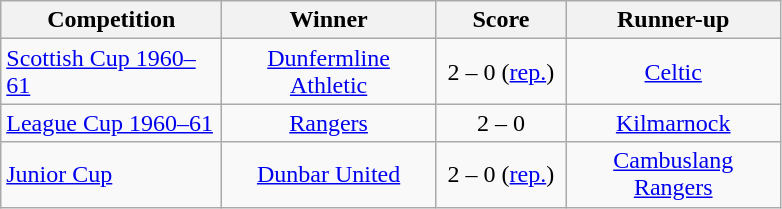<table class="wikitable" style="text-align: center;">
<tr>
<th width=140>Competition</th>
<th width=135>Winner</th>
<th width=80>Score</th>
<th width=135>Runner-up</th>
</tr>
<tr>
<td align=left><a href='#'>Scottish Cup 1960–61</a></td>
<td><a href='#'>Dunfermline Athletic</a></td>
<td align=center>2 – 0 (<a href='#'>rep.</a>)</td>
<td><a href='#'>Celtic</a></td>
</tr>
<tr>
<td align=left><a href='#'>League Cup 1960–61</a></td>
<td><a href='#'>Rangers</a></td>
<td align=center>2 – 0</td>
<td><a href='#'>Kilmarnock</a></td>
</tr>
<tr>
<td align=left><a href='#'>Junior Cup</a></td>
<td><a href='#'>Dunbar United</a></td>
<td align=center>2 – 0 (<a href='#'>rep.</a>)</td>
<td><a href='#'>Cambuslang Rangers</a></td>
</tr>
</table>
